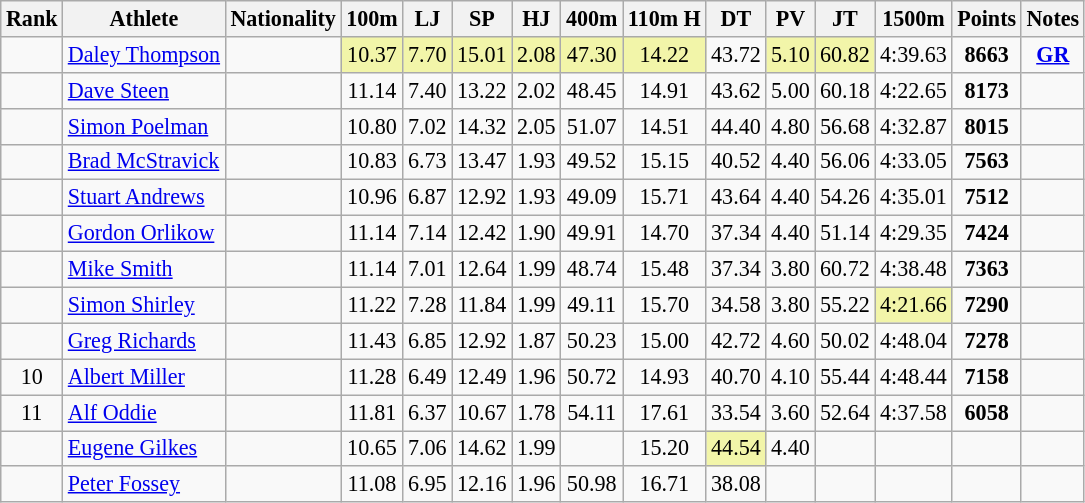<table class="wikitable sortable" style=" text-align:center; font-size:92%">
<tr>
<th>Rank</th>
<th>Athlete</th>
<th>Nationality</th>
<th>100m</th>
<th>LJ</th>
<th>SP</th>
<th>HJ</th>
<th>400m</th>
<th>110m H</th>
<th>DT</th>
<th>PV</th>
<th>JT</th>
<th>1500m</th>
<th>Points</th>
<th>Notes</th>
</tr>
<tr>
<td></td>
<td align=left><a href='#'>Daley Thompson</a></td>
<td align=left></td>
<td bgcolor=#F2F5A9>10.37</td>
<td bgcolor=#F2F5A9>7.70</td>
<td bgcolor=#F2F5A9>15.01</td>
<td bgcolor=#F2F5A9>2.08</td>
<td bgcolor=#F2F5A9>47.30</td>
<td bgcolor=#F2F5A9>14.22</td>
<td>43.72</td>
<td bgcolor=#F2F5A9>5.10</td>
<td bgcolor=#F2F5A9>60.82</td>
<td>4:39.63</td>
<td><strong>8663</strong></td>
<td><strong><a href='#'>GR</a></strong></td>
</tr>
<tr>
<td></td>
<td align=left><a href='#'>Dave Steen</a></td>
<td align=left></td>
<td>11.14</td>
<td>7.40</td>
<td>13.22</td>
<td>2.02</td>
<td>48.45</td>
<td>14.91</td>
<td>43.62</td>
<td>5.00</td>
<td>60.18</td>
<td>4:22.65</td>
<td><strong>8173</strong></td>
<td></td>
</tr>
<tr>
<td></td>
<td align=left><a href='#'>Simon Poelman</a></td>
<td align=left></td>
<td>10.80</td>
<td>7.02</td>
<td>14.32</td>
<td>2.05</td>
<td>51.07</td>
<td>14.51</td>
<td>44.40</td>
<td>4.80</td>
<td>56.68</td>
<td>4:32.87</td>
<td><strong>8015</strong></td>
<td></td>
</tr>
<tr>
<td></td>
<td align=left><a href='#'>Brad McStravick</a></td>
<td align=left></td>
<td>10.83</td>
<td>6.73</td>
<td>13.47</td>
<td>1.93</td>
<td>49.52</td>
<td>15.15</td>
<td>40.52</td>
<td>4.40</td>
<td>56.06</td>
<td>4:33.05</td>
<td><strong>7563</strong></td>
<td></td>
</tr>
<tr>
<td></td>
<td align=left><a href='#'>Stuart Andrews</a></td>
<td align=left></td>
<td>10.96</td>
<td>6.87</td>
<td>12.92</td>
<td>1.93</td>
<td>49.09</td>
<td>15.71</td>
<td>43.64</td>
<td>4.40</td>
<td>54.26</td>
<td>4:35.01</td>
<td><strong>7512</strong></td>
<td></td>
</tr>
<tr>
<td></td>
<td align=left><a href='#'>Gordon Orlikow</a></td>
<td align=left></td>
<td>11.14</td>
<td>7.14</td>
<td>12.42</td>
<td>1.90</td>
<td>49.91</td>
<td>14.70</td>
<td>37.34</td>
<td>4.40</td>
<td>51.14</td>
<td>4:29.35</td>
<td><strong>7424</strong></td>
<td></td>
</tr>
<tr>
<td></td>
<td align=left><a href='#'>Mike Smith</a></td>
<td align=left></td>
<td>11.14</td>
<td>7.01</td>
<td>12.64</td>
<td>1.99</td>
<td>48.74</td>
<td>15.48</td>
<td>37.34</td>
<td>3.80</td>
<td>60.72</td>
<td>4:38.48</td>
<td><strong>7363</strong></td>
<td></td>
</tr>
<tr>
<td></td>
<td align=left><a href='#'>Simon Shirley</a></td>
<td align=left></td>
<td>11.22</td>
<td>7.28</td>
<td>11.84</td>
<td>1.99</td>
<td>49.11</td>
<td>15.70</td>
<td>34.58</td>
<td>3.80</td>
<td>55.22</td>
<td bgcolor=#F2F5A9>4:21.66</td>
<td><strong>7290</strong></td>
<td></td>
</tr>
<tr>
<td></td>
<td align=left><a href='#'>Greg Richards</a></td>
<td align=left></td>
<td>11.43</td>
<td>6.85</td>
<td>12.92</td>
<td>1.87</td>
<td>50.23</td>
<td>15.00</td>
<td>42.72</td>
<td>4.60</td>
<td>50.02</td>
<td>4:48.04</td>
<td><strong>7278</strong></td>
<td></td>
</tr>
<tr>
<td>10</td>
<td align=left><a href='#'>Albert Miller</a></td>
<td align=left></td>
<td>11.28</td>
<td>6.49</td>
<td>12.49</td>
<td>1.96</td>
<td>50.72</td>
<td>14.93</td>
<td>40.70</td>
<td>4.10</td>
<td>55.44</td>
<td>4:48.44</td>
<td><strong>7158</strong></td>
<td></td>
</tr>
<tr>
<td>11</td>
<td align=left><a href='#'>Alf Oddie</a></td>
<td align=left></td>
<td>11.81</td>
<td>6.37</td>
<td>10.67</td>
<td>1.78</td>
<td>54.11</td>
<td>17.61</td>
<td>33.54</td>
<td>3.60</td>
<td>52.64</td>
<td>4:37.58</td>
<td><strong>6058</strong></td>
<td></td>
</tr>
<tr>
<td></td>
<td align=left><a href='#'>Eugene Gilkes</a></td>
<td align=left></td>
<td>10.65</td>
<td>7.06</td>
<td>14.62</td>
<td>1.99</td>
<td></td>
<td>15.20</td>
<td bgcolor=#F2F5A9>44.54</td>
<td>4.40</td>
<td></td>
<td></td>
<td><strong></strong></td>
<td></td>
</tr>
<tr>
<td></td>
<td align=left><a href='#'>Peter Fossey</a></td>
<td align=left></td>
<td>11.08</td>
<td>6.95</td>
<td>12.16</td>
<td>1.96</td>
<td>50.98</td>
<td>16.71</td>
<td>38.08</td>
<td></td>
<td></td>
<td></td>
<td><strong></strong></td>
<td></td>
</tr>
</table>
